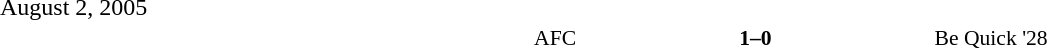<table width=80% cellspacing=1>
<tr>
<th width=23%></th>
<th width=14%></th>
<th width=23%></th>
</tr>
<tr>
<td>August 2, 2005</td>
</tr>
<tr style=font-size:90% valign="top" style="background:#ccffcc;">
<td align=right>AFC</td>
<td align=center><strong>1–0</strong></td>
<td>Be Quick '28</td>
</tr>
<tr>
</tr>
</table>
